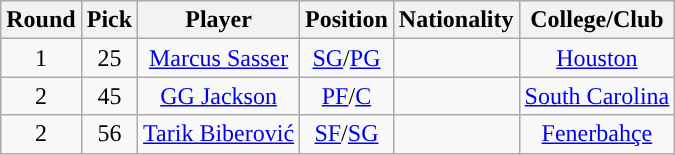<table class="wikitable sortable sortable" style="text-align: center">
<tr>
<th>Round</th>
<th>Pick</th>
<th>Player</th>
<th>Position</th>
<th>Nationality</th>
<th>College/Club</th>
</tr>
<tr style="text-align: center">
<td>1</td>
<td>25</td>
<td><a href='#'>Marcus Sasser</a></td>
<td><a href='#'>SG</a>/<a href='#'>PG</a></td>
<td></td>
<td><a href='#'>Houston</a> </td>
</tr>
<tr style="text-align: center">
<td>2</td>
<td>45</td>
<td><a href='#'>GG Jackson</a></td>
<td><a href='#'>PF</a>/<a href='#'>C</a></td>
<td></td>
<td><a href='#'>South Carolina</a> </td>
</tr>
<tr style="text-align: guard">
<td>2</td>
<td>56</td>
<td><a href='#'>Tarik Biberović</a></td>
<td><a href='#'>SF</a>/<a href='#'>SG</a></td>
<td><br></td>
<td> <a href='#'>Fenerbahçe</a></td>
</tr>
</table>
